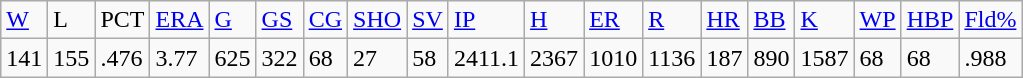<table class="wikitable">
<tr>
<td><a href='#'>W</a></td>
<td>L</td>
<td>PCT</td>
<td><a href='#'>ERA</a></td>
<td><a href='#'>G</a></td>
<td><a href='#'>GS</a></td>
<td><a href='#'>CG</a></td>
<td><a href='#'>SHO</a></td>
<td><a href='#'>SV</a></td>
<td><a href='#'>IP</a></td>
<td><a href='#'>H</a></td>
<td><a href='#'>ER</a></td>
<td><a href='#'>R</a></td>
<td><a href='#'>HR</a></td>
<td><a href='#'>BB</a></td>
<td><a href='#'>K</a></td>
<td><a href='#'>WP</a></td>
<td><a href='#'>HBP</a></td>
<td><a href='#'>Fld%</a></td>
</tr>
<tr>
<td>141</td>
<td>155</td>
<td>.476</td>
<td>3.77</td>
<td>625</td>
<td>322</td>
<td>68</td>
<td>27</td>
<td>58</td>
<td>2411.1</td>
<td>2367</td>
<td>1010</td>
<td>1136</td>
<td>187</td>
<td>890</td>
<td>1587</td>
<td>68</td>
<td>68</td>
<td>.988</td>
</tr>
</table>
